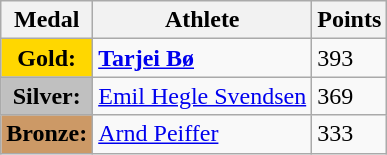<table class="wikitable">
<tr>
<th><strong>Medal</strong></th>
<th><strong>Athlete</strong></th>
<th><strong>Points</strong></th>
</tr>
<tr>
<td style="text-align:center;background-color:gold;"><strong>Gold:</strong></td>
<td> <strong><a href='#'>Tarjei Bø</a></strong></td>
<td>393</td>
</tr>
<tr>
<td style="text-align:center;background-color:silver;"><strong>Silver:</strong></td>
<td> <a href='#'>Emil Hegle Svendsen</a></td>
<td>369</td>
</tr>
<tr>
<td style="text-align:center;background-color:#CC9966;"><strong>Bronze:</strong></td>
<td> <a href='#'>Arnd Peiffer</a></td>
<td>333</td>
</tr>
</table>
